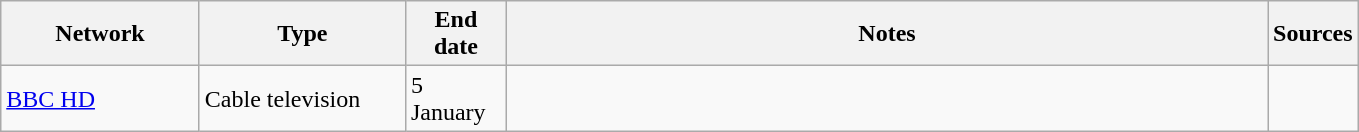<table class="wikitable">
<tr>
<th style="text-align:center; width:125px">Network</th>
<th style="text-align:center; width:130px">Type</th>
<th style="text-align:center; width:60px">End date</th>
<th style="text-align:center; width:500px">Notes</th>
<th style="text-align:center; width:30px">Sources</th>
</tr>
<tr>
<td><a href='#'>BBC HD</a></td>
<td>Cable television</td>
<td>5 January</td>
<td></td>
<td></td>
</tr>
</table>
